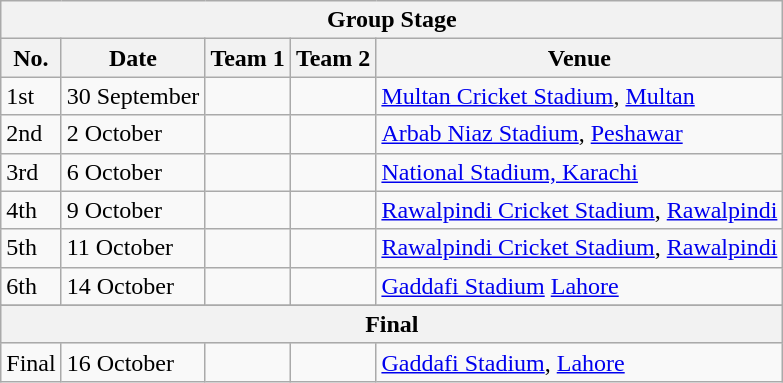<table class="wikitable">
<tr>
<th colspan="6">Group Stage</th>
</tr>
<tr>
<th>No.</th>
<th>Date</th>
<th>Team 1</th>
<th>Team 2</th>
<th>Venue</th>
</tr>
<tr>
<td>1st</td>
<td>30 September</td>
<td></td>
<td></td>
<td><a href='#'>Multan Cricket Stadium</a>, <a href='#'>Multan</a></td>
</tr>
<tr>
<td>2nd</td>
<td>2 October</td>
<td></td>
<td></td>
<td><a href='#'>Arbab Niaz Stadium</a>, <a href='#'>Peshawar</a></td>
</tr>
<tr>
<td>3rd</td>
<td>6 October</td>
<td></td>
<td></td>
<td><a href='#'>National Stadium, Karachi</a></td>
</tr>
<tr>
<td>4th</td>
<td>9 October</td>
<td></td>
<td></td>
<td><a href='#'>Rawalpindi Cricket Stadium</a>, <a href='#'>Rawalpindi</a></td>
</tr>
<tr>
<td>5th</td>
<td>11 October</td>
<td></td>
<td></td>
<td><a href='#'>Rawalpindi Cricket Stadium</a>, <a href='#'>Rawalpindi</a></td>
</tr>
<tr>
<td>6th</td>
<td>14 October</td>
<td></td>
<td></td>
<td><a href='#'>Gaddafi Stadium</a> <a href='#'>Lahore</a></td>
</tr>
<tr>
</tr>
<tr bgcolor="#efefef">
<th colspan="6">Final</th>
</tr>
<tr>
<td>Final</td>
<td>16 October</td>
<td></td>
<td></td>
<td><a href='#'>Gaddafi Stadium</a>, <a href='#'>Lahore</a></td>
</tr>
</table>
